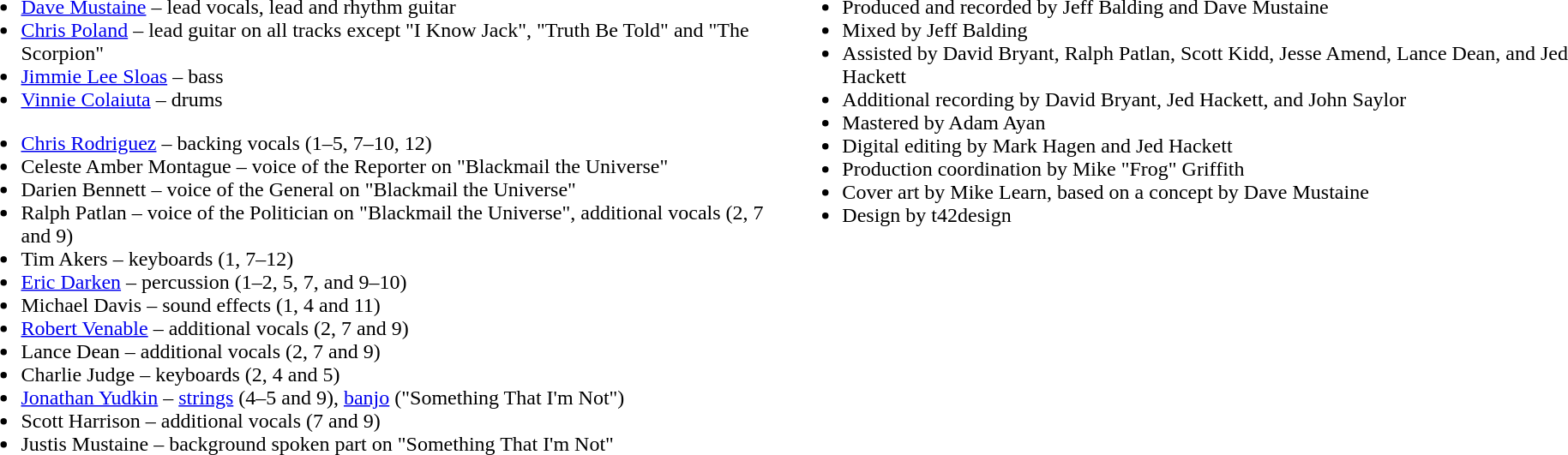<table>
<tr>
<td valign=top><br><ul><li><a href='#'>Dave Mustaine</a> – lead vocals, lead and rhythm guitar</li><li><a href='#'>Chris Poland</a> – lead guitar on all tracks except "I Know Jack", "Truth Be Told" and "The Scorpion"</li><li><a href='#'>Jimmie Lee Sloas</a> – bass</li><li><a href='#'>Vinnie Colaiuta</a> – drums</li></ul><ul><li><a href='#'>Chris Rodriguez</a> – backing vocals (1–5, 7–10, 12)</li><li>Celeste Amber Montague – voice of the Reporter on "Blackmail the Universe"</li><li>Darien Bennett – voice of the General on "Blackmail the Universe"</li><li>Ralph Patlan – voice of the Politician on "Blackmail the Universe", additional vocals (2, 7 and 9)</li><li>Tim Akers – keyboards (1, 7–12)</li><li><a href='#'>Eric Darken</a> – percussion (1–2, 5, 7, and 9–10)</li><li>Michael Davis – sound effects (1, 4 and 11)</li><li><a href='#'>Robert Venable</a> – additional vocals (2, 7 and 9)</li><li>Lance Dean – additional vocals (2, 7 and 9)</li><li>Charlie Judge – keyboards (2, 4 and 5)</li><li><a href='#'>Jonathan Yudkin</a> – <a href='#'>strings</a> (4–5 and 9), <a href='#'>banjo</a> ("Something That I'm Not")</li><li>Scott Harrison – additional vocals (7 and 9)</li><li>Justis Mustaine – background spoken part on "Something That I'm Not"</li></ul></td>
<td valign=top><br><ul><li>Produced and recorded by Jeff Balding and Dave Mustaine</li><li>Mixed by Jeff Balding</li><li>Assisted by David Bryant, Ralph Patlan, Scott Kidd, Jesse Amend, Lance Dean, and Jed Hackett</li><li>Additional recording by David Bryant, Jed Hackett, and John Saylor</li><li>Mastered by Adam Ayan</li><li>Digital editing by Mark Hagen and Jed Hackett</li><li>Production coordination by Mike "Frog" Griffith</li><li>Cover art by Mike Learn, based on a concept by Dave Mustaine</li><li>Design by t42design</li></ul></td>
</tr>
</table>
